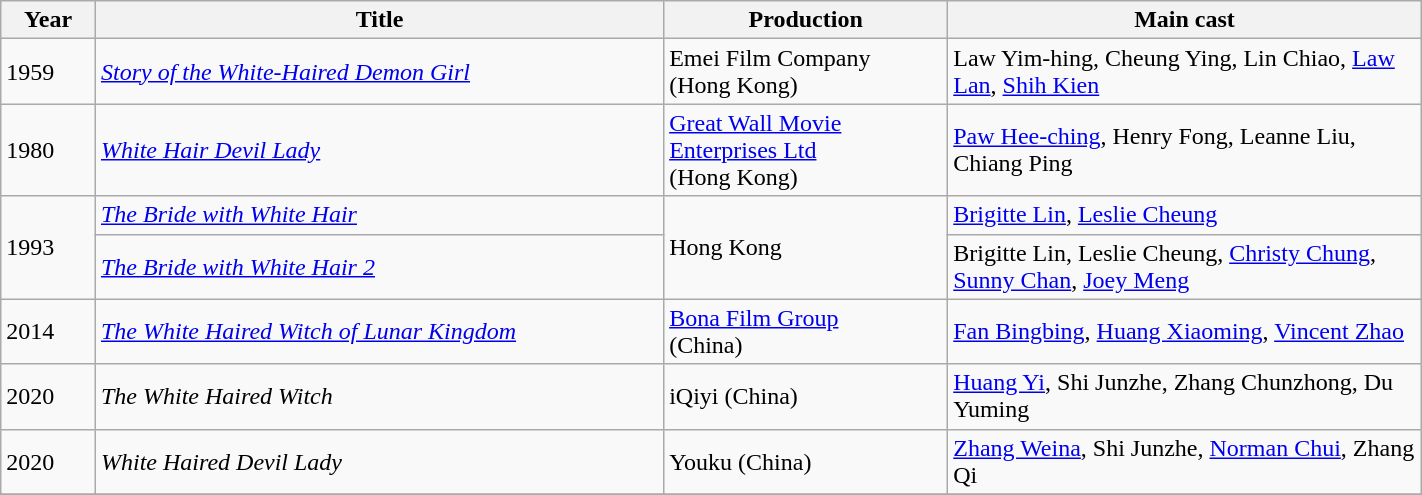<table class="wikitable" width=75%>
<tr>
<th width=5%>Year</th>
<th width=30%>Title</th>
<th width=15%>Production</th>
<th width=25%>Main cast</th>
</tr>
<tr>
<td>1959</td>
<td><em><a href='#'>Story of the White-Haired Demon Girl</a></em></td>
<td>Emei Film Company<br>(Hong Kong)</td>
<td>Law Yim-hing, Cheung Ying, Lin Chiao, <a href='#'>Law Lan</a>, <a href='#'>Shih Kien</a></td>
</tr>
<tr>
<td>1980</td>
<td><em><a href='#'>White Hair Devil Lady</a></em></td>
<td><a href='#'>Great Wall Movie Enterprises Ltd</a><br>(Hong Kong)</td>
<td><a href='#'>Paw Hee-ching</a>, Henry Fong, Leanne Liu, Chiang Ping</td>
</tr>
<tr>
<td rowspan=2>1993</td>
<td><em><a href='#'>The Bride with White Hair</a></em></td>
<td rowspan=2>Hong Kong</td>
<td><a href='#'>Brigitte Lin</a>, <a href='#'>Leslie Cheung</a></td>
</tr>
<tr>
<td><em><a href='#'>The Bride with White Hair 2</a></em></td>
<td>Brigitte Lin, Leslie Cheung, <a href='#'>Christy Chung</a>, <a href='#'>Sunny Chan</a>, <a href='#'>Joey Meng</a></td>
</tr>
<tr>
<td>2014</td>
<td><em><a href='#'>The White Haired Witch of Lunar Kingdom</a></em></td>
<td><a href='#'>Bona Film Group</a><br>(China)</td>
<td><a href='#'>Fan Bingbing</a>, <a href='#'>Huang Xiaoming</a>, <a href='#'>Vincent Zhao</a></td>
</tr>
<tr>
<td>2020</td>
<td><em>The White Haired Witch</em></td>
<td>iQiyi (China)</td>
<td><a href='#'>Huang Yi</a>, Shi Junzhe, Zhang Chunzhong, Du Yuming</td>
</tr>
<tr>
<td>2020</td>
<td><em>White Haired Devil Lady</em></td>
<td>Youku (China)</td>
<td><a href='#'>Zhang Weina</a>, Shi Junzhe, <a href='#'>Norman Chui</a>, Zhang Qi</td>
</tr>
<tr>
</tr>
</table>
